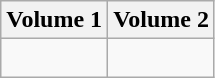<table class="wikitable">
<tr>
<th>Volume 1</th>
<th>Volume 2</th>
</tr>
<tr>
<td><br></td>
<td><br></td>
</tr>
</table>
